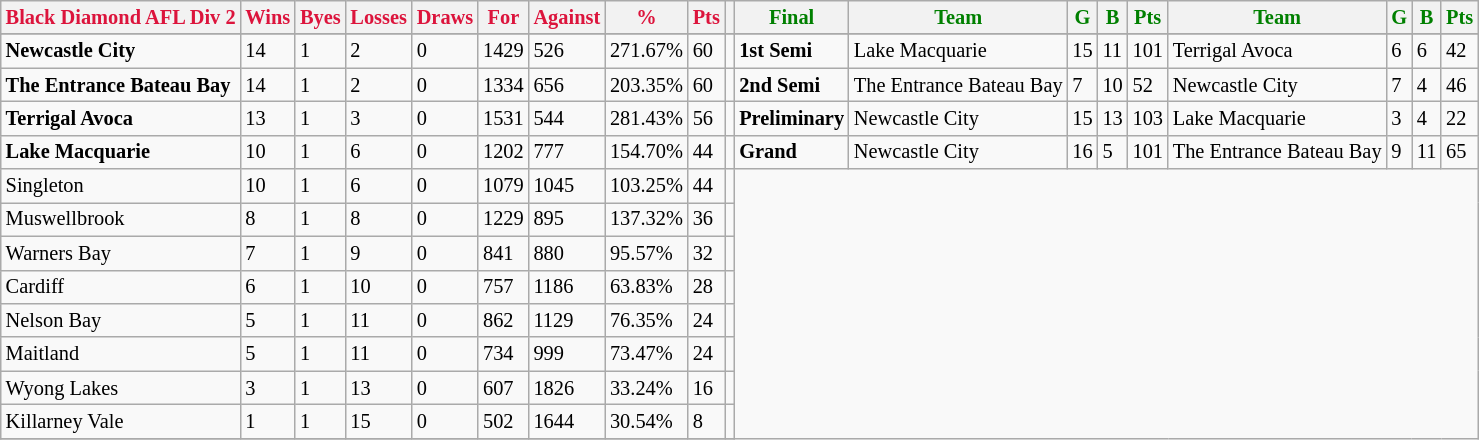<table style="font-size: 85%; text-align: left;" class="wikitable">
<tr>
<th style="color:crimson">Black Diamond AFL Div 2</th>
<th style="color:crimson">Wins</th>
<th style="color:crimson">Byes</th>
<th style="color:crimson">Losses</th>
<th style="color:crimson">Draws</th>
<th style="color:crimson">For</th>
<th style="color:crimson">Against</th>
<th style="color:crimson">%</th>
<th style="color:crimson">Pts</th>
<th></th>
<th style="color:green">Final</th>
<th style="color:green">Team</th>
<th style="color:green">G</th>
<th style="color:green">B</th>
<th style="color:green">Pts</th>
<th style="color:green">Team</th>
<th style="color:green">G</th>
<th style="color:green">B</th>
<th style="color:green">Pts</th>
</tr>
<tr>
</tr>
<tr>
</tr>
<tr>
<td><strong>	Newcastle City	</strong></td>
<td>14</td>
<td>1</td>
<td>2</td>
<td>0</td>
<td>1429</td>
<td>526</td>
<td>271.67%</td>
<td>60</td>
<td></td>
<td><strong>1st Semi</strong></td>
<td>Lake Macquarie</td>
<td>15</td>
<td>11</td>
<td>101</td>
<td>Terrigal Avoca</td>
<td>6</td>
<td>6</td>
<td>42</td>
</tr>
<tr>
<td><strong>	The Entrance Bateau Bay	</strong></td>
<td>14</td>
<td>1</td>
<td>2</td>
<td>0</td>
<td>1334</td>
<td>656</td>
<td>203.35%</td>
<td>60</td>
<td></td>
<td><strong>2nd Semi</strong></td>
<td>The Entrance Bateau Bay</td>
<td>7</td>
<td>10</td>
<td>52</td>
<td>Newcastle City</td>
<td>7</td>
<td>4</td>
<td>46</td>
</tr>
<tr>
<td><strong>	Terrigal Avoca	</strong></td>
<td>13</td>
<td>1</td>
<td>3</td>
<td>0</td>
<td>1531</td>
<td>544</td>
<td>281.43%</td>
<td>56</td>
<td></td>
<td><strong>Preliminary</strong></td>
<td>Newcastle City</td>
<td>15</td>
<td>13</td>
<td>103</td>
<td>Lake Macquarie</td>
<td>3</td>
<td>4</td>
<td>22</td>
</tr>
<tr>
<td><strong>	Lake Macquarie	</strong></td>
<td>10</td>
<td>1</td>
<td>6</td>
<td>0</td>
<td>1202</td>
<td>777</td>
<td>154.70%</td>
<td>44</td>
<td></td>
<td><strong>Grand</strong></td>
<td>Newcastle City</td>
<td>16</td>
<td>5</td>
<td>101</td>
<td>The Entrance Bateau Bay</td>
<td>9</td>
<td>11</td>
<td>65</td>
</tr>
<tr>
<td>Singleton</td>
<td>10</td>
<td>1</td>
<td>6</td>
<td>0</td>
<td>1079</td>
<td>1045</td>
<td>103.25%</td>
<td>44</td>
<td></td>
</tr>
<tr>
<td>Muswellbrook</td>
<td>8</td>
<td>1</td>
<td>8</td>
<td>0</td>
<td>1229</td>
<td>895</td>
<td>137.32%</td>
<td>36</td>
<td></td>
</tr>
<tr>
<td>Warners Bay</td>
<td>7</td>
<td>1</td>
<td>9</td>
<td>0</td>
<td>841</td>
<td>880</td>
<td>95.57%</td>
<td>32</td>
<td></td>
</tr>
<tr>
<td>Cardiff</td>
<td>6</td>
<td>1</td>
<td>10</td>
<td>0</td>
<td>757</td>
<td>1186</td>
<td>63.83%</td>
<td>28</td>
<td></td>
</tr>
<tr>
<td>Nelson Bay</td>
<td>5</td>
<td>1</td>
<td>11</td>
<td>0</td>
<td>862</td>
<td>1129</td>
<td>76.35%</td>
<td>24</td>
<td></td>
</tr>
<tr>
<td>Maitland</td>
<td>5</td>
<td>1</td>
<td>11</td>
<td>0</td>
<td>734</td>
<td>999</td>
<td>73.47%</td>
<td>24</td>
<td></td>
</tr>
<tr>
<td>Wyong Lakes</td>
<td>3</td>
<td>1</td>
<td>13</td>
<td>0</td>
<td>607</td>
<td>1826</td>
<td>33.24%</td>
<td>16</td>
<td></td>
</tr>
<tr>
<td>Killarney Vale</td>
<td>1</td>
<td>1</td>
<td>15</td>
<td>0</td>
<td>502</td>
<td>1644</td>
<td>30.54%</td>
<td>8</td>
<td></td>
</tr>
<tr>
</tr>
</table>
